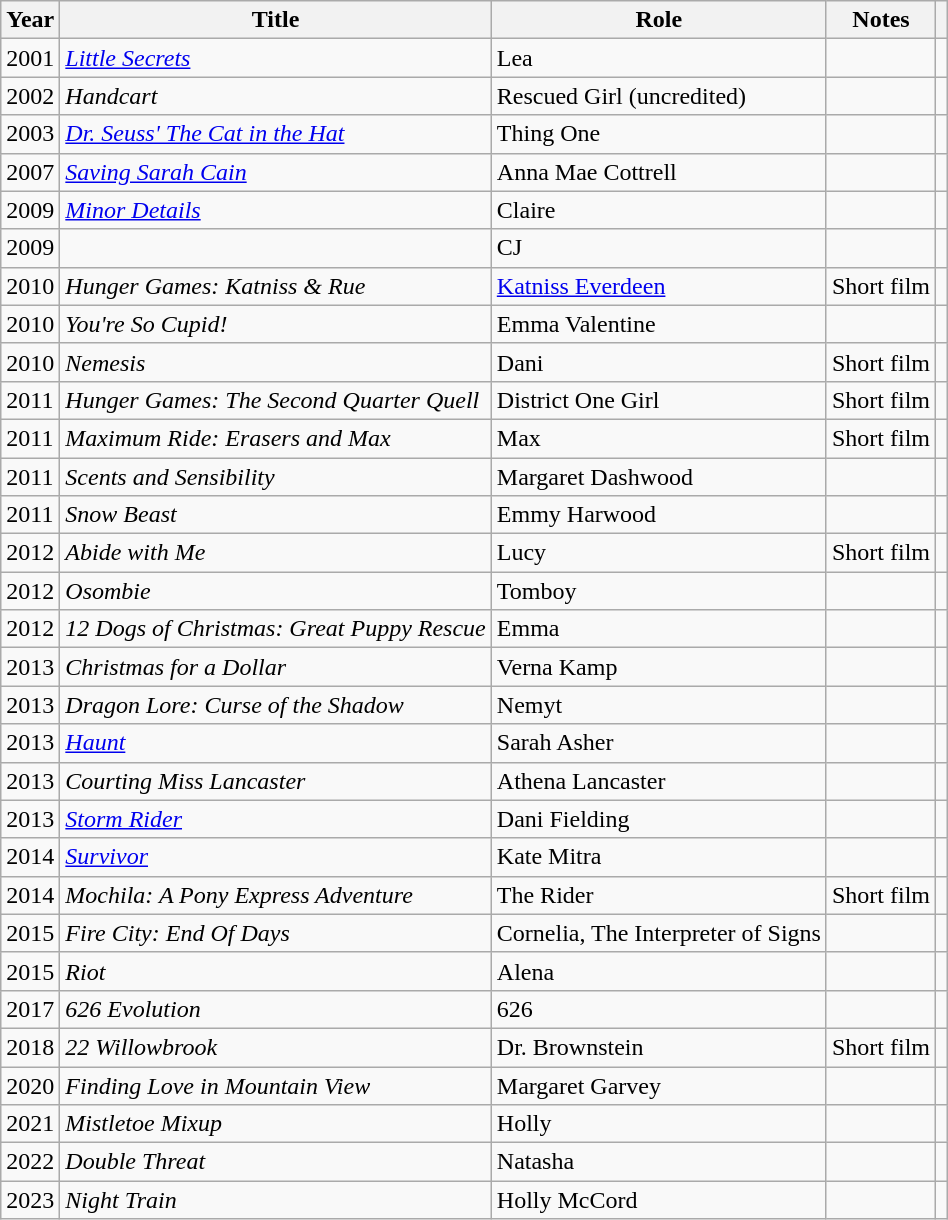<table class="wikitable sortable">
<tr>
<th>Year</th>
<th>Title</th>
<th>Role</th>
<th class="unsortable">Notes</th>
<th></th>
</tr>
<tr>
<td>2001</td>
<td><em><a href='#'>Little Secrets</a></em></td>
<td>Lea</td>
<td></td>
<td></td>
</tr>
<tr>
<td>2002</td>
<td><em>Handcart</em></td>
<td>Rescued Girl (uncredited)</td>
<td></td>
<td></td>
</tr>
<tr>
<td>2003</td>
<td><em><a href='#'>Dr. Seuss' The Cat in the Hat</a></em></td>
<td>Thing One</td>
<td></td>
<td></td>
</tr>
<tr>
<td>2007</td>
<td><em><a href='#'>Saving Sarah Cain</a></em></td>
<td>Anna Mae Cottrell</td>
<td></td>
<td></td>
</tr>
<tr>
<td>2009</td>
<td><em><a href='#'>Minor Details</a></em></td>
<td>Claire</td>
<td></td>
<td></td>
</tr>
<tr>
<td>2009</td>
<td><em></em></td>
<td>CJ</td>
<td></td>
<td></td>
</tr>
<tr>
<td>2010</td>
<td><em>Hunger Games: Katniss & Rue</em></td>
<td><a href='#'>Katniss Everdeen</a></td>
<td>Short film</td>
<td></td>
</tr>
<tr>
<td>2010</td>
<td><em>You're So Cupid!</em></td>
<td>Emma Valentine</td>
<td></td>
<td></td>
</tr>
<tr>
<td>2010</td>
<td><em>Nemesis</em></td>
<td>Dani</td>
<td>Short film</td>
<td></td>
</tr>
<tr>
<td>2011</td>
<td><em>Hunger Games: The Second Quarter Quell</em></td>
<td>District One Girl</td>
<td>Short film</td>
<td></td>
</tr>
<tr>
<td>2011</td>
<td><em>Maximum Ride: Erasers and Max</em></td>
<td>Max</td>
<td>Short film</td>
<td></td>
</tr>
<tr>
<td>2011</td>
<td><em>Scents and Sensibility</em></td>
<td>Margaret Dashwood</td>
<td></td>
<td></td>
</tr>
<tr>
<td>2011</td>
<td><em>Snow Beast</em></td>
<td>Emmy Harwood</td>
<td></td>
<td></td>
</tr>
<tr>
<td>2012</td>
<td><em>Abide with Me</em></td>
<td>Lucy</td>
<td>Short film</td>
<td></td>
</tr>
<tr>
<td>2012</td>
<td><em>Osombie</em></td>
<td>Tomboy</td>
<td></td>
<td></td>
</tr>
<tr>
<td>2012</td>
<td><em>12 Dogs of Christmas: Great Puppy Rescue</em></td>
<td>Emma</td>
<td></td>
<td></td>
</tr>
<tr>
<td>2013</td>
<td><em>Christmas for a Dollar</em></td>
<td>Verna Kamp</td>
<td></td>
<td></td>
</tr>
<tr>
<td>2013</td>
<td><em>Dragon Lore: Curse of the Shadow</em></td>
<td>Nemyt</td>
<td></td>
<td></td>
</tr>
<tr>
<td>2013</td>
<td><em><a href='#'>Haunt</a></em></td>
<td>Sarah Asher</td>
<td></td>
<td></td>
</tr>
<tr>
<td>2013</td>
<td><em>Courting Miss Lancaster</em></td>
<td>Athena Lancaster</td>
<td></td>
<td></td>
</tr>
<tr>
<td>2013</td>
<td><em><a href='#'>Storm Rider</a></em></td>
<td>Dani Fielding</td>
<td></td>
<td></td>
</tr>
<tr>
<td>2014</td>
<td><em><a href='#'>Survivor</a></em></td>
<td>Kate Mitra</td>
<td></td>
<td></td>
</tr>
<tr>
<td>2014</td>
<td><em>Mochila: A Pony Express Adventure</em></td>
<td>The Rider</td>
<td>Short film</td>
<td></td>
</tr>
<tr>
<td>2015</td>
<td><em>Fire City: End Of Days</em></td>
<td>Cornelia, The Interpreter of Signs</td>
<td></td>
<td></td>
</tr>
<tr>
<td>2015</td>
<td><em>Riot</em></td>
<td>Alena</td>
<td></td>
<td></td>
</tr>
<tr>
<td>2017</td>
<td><em>626 Evolution</em></td>
<td>626</td>
<td></td>
<td></td>
</tr>
<tr>
<td>2018</td>
<td><em>22 Willowbrook</em></td>
<td>Dr. Brownstein</td>
<td>Short film</td>
<td></td>
</tr>
<tr>
<td>2020</td>
<td><em>Finding Love in Mountain View</em></td>
<td>Margaret Garvey</td>
<td></td>
<td></td>
</tr>
<tr>
<td>2021</td>
<td><em>Mistletoe Mixup</em></td>
<td>Holly</td>
<td></td>
</tr>
<tr>
<td>2022</td>
<td><em>Double Threat</em></td>
<td>Natasha</td>
<td></td>
<td></td>
</tr>
<tr>
<td>2023</td>
<td><em>Night Train</em></td>
<td>Holly McCord</td>
<td></td>
<td></td>
</tr>
</table>
